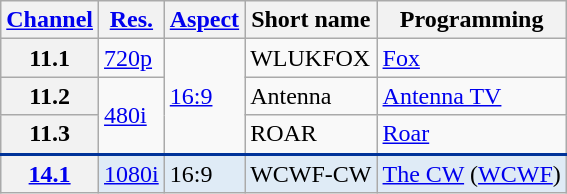<table class="wikitable">
<tr>
<th scope = "col"><a href='#'>Channel</a></th>
<th scope = "col"><a href='#'>Res.</a></th>
<th scope = "col"><a href='#'>Aspect</a></th>
<th scope = "col">Short name</th>
<th scope = "col">Programming</th>
</tr>
<tr>
<th scope = "row">11.1</th>
<td><a href='#'>720p</a></td>
<td rowspan=3><a href='#'>16:9</a></td>
<td>WLUKFOX</td>
<td><a href='#'>Fox</a></td>
</tr>
<tr>
<th scope = "row">11.2</th>
<td rowspan=2><a href='#'>480i</a></td>
<td>Antenna</td>
<td><a href='#'>Antenna TV</a></td>
</tr>
<tr>
<th scope = "row">11.3</th>
<td>ROAR</td>
<td><a href='#'>Roar</a></td>
</tr>
<tr style="background-color:#DFEBF6; border-top: 2px solid #003399;">
<th scope = "row"><a href='#'>14.1</a></th>
<td><a href='#'>1080i</a></td>
<td>16:9</td>
<td>WCWF-CW</td>
<td><a href='#'>The CW</a> (<a href='#'>WCWF</a>)</td>
</tr>
</table>
